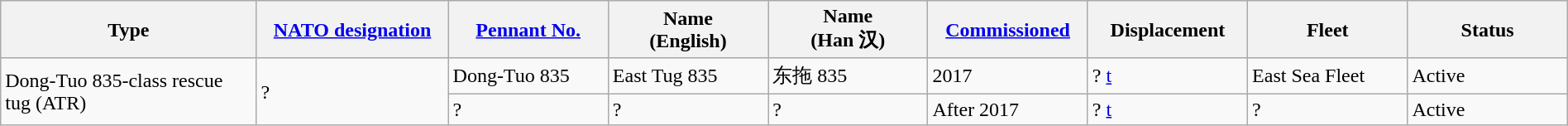<table class="wikitable sortable"  style="margin:auto; width:100%;">
<tr>
<th style="text-align:center; width:16%;">Type</th>
<th style="text-align:center; width:12%;"><a href='#'>NATO designation</a></th>
<th style="text-align:center; width:10%;"><a href='#'>Pennant No.</a></th>
<th style="text-align:center; width:10%;">Name<br>(English)</th>
<th style="text-align:center; width:10%;">Name<br>(Han 汉)</th>
<th style="text-align:center; width:10%;"><a href='#'>Commissioned</a></th>
<th style="text-align:center; width:10%;">Displacement</th>
<th style="text-align:center; width:10%;">Fleet</th>
<th style="text-align:center; width:10%;">Status</th>
</tr>
<tr>
<td rowspan="2">Dong-Tuo 835-class rescue tug (ATR)</td>
<td rowspan="2">?</td>
<td>Dong-Tuo 835</td>
<td>East Tug 835</td>
<td>东拖 835</td>
<td>2017</td>
<td>? <a href='#'>t</a></td>
<td>East Sea Fleet</td>
<td><span>Active</span></td>
</tr>
<tr>
<td>?</td>
<td>?</td>
<td>?</td>
<td>After 2017</td>
<td>? <a href='#'>t</a></td>
<td>?</td>
<td><span>Active</span></td>
</tr>
</table>
